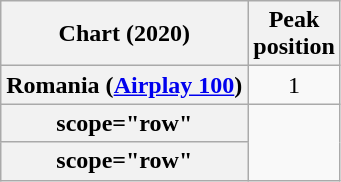<table class="wikitable sortable plainrowheaders" style="text-align:center">
<tr>
<th>Chart (2020)</th>
<th>Peak<br>position</th>
</tr>
<tr>
<th scope="row">Romania (<a href='#'>Airplay 100</a>)</th>
<td>1</td>
</tr>
<tr>
<th>scope="row"</th>
</tr>
<tr>
<th>scope="row"</th>
</tr>
</table>
